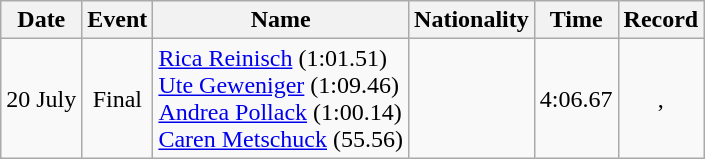<table class=wikitable style=text-align:center>
<tr>
<th>Date</th>
<th>Event</th>
<th>Name</th>
<th>Nationality</th>
<th>Time</th>
<th>Record</th>
</tr>
<tr>
<td>20 July</td>
<td>Final</td>
<td align=left><a href='#'>Rica Reinisch</a> (1:01.51)<br><a href='#'>Ute Geweniger</a> (1:09.46)<br><a href='#'>Andrea Pollack</a> (1:00.14)<br><a href='#'>Caren Metschuck</a> (55.56)</td>
<td align=left></td>
<td>4:06.67</td>
<td>, </td>
</tr>
</table>
